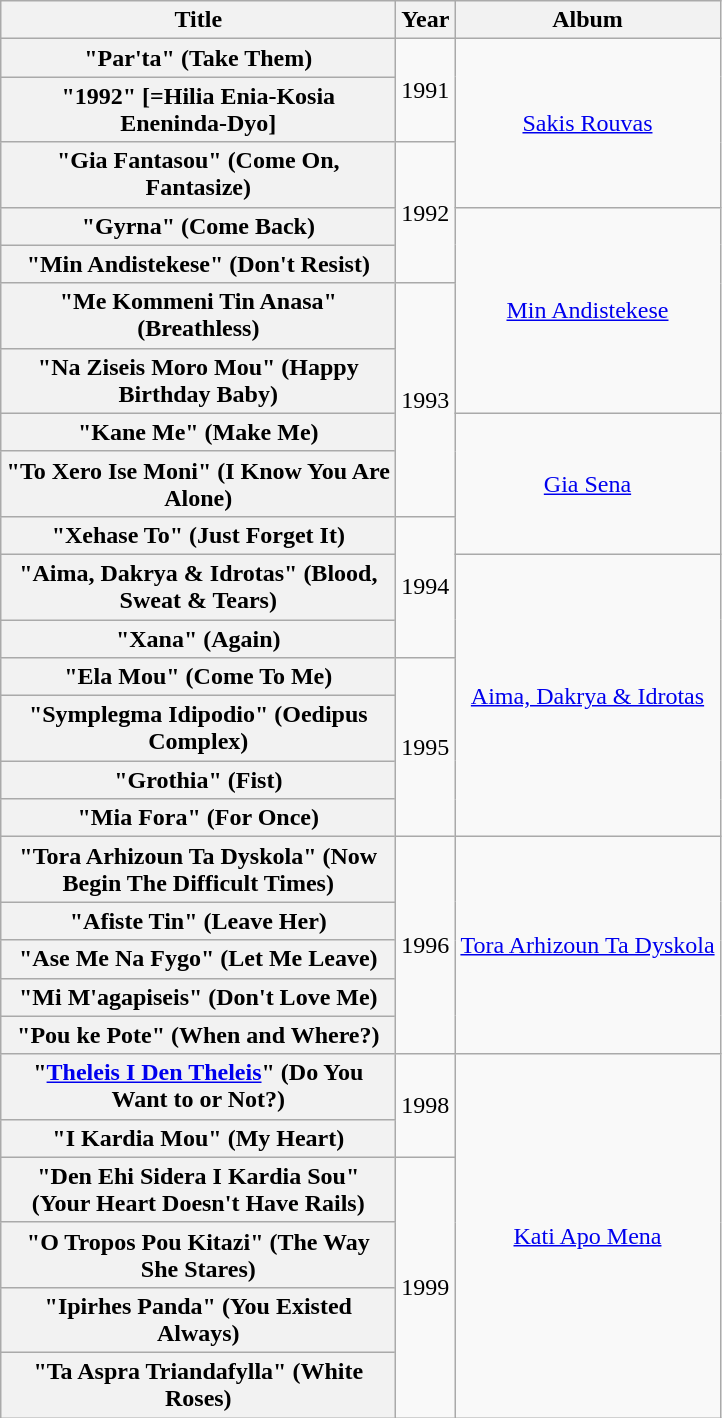<table class="wikitable plainrowheaders" style="text-align:center;">
<tr>
<th scope="col" style="width:16em;">Title</th>
<th scope="col">Year</th>
<th scope="col">Album</th>
</tr>
<tr>
<th scope="row">"Par'ta" (Take Them)</th>
<td rowspan="2">1991</td>
<td rowspan="3"><a href='#'>Sakis Rouvas</a></td>
</tr>
<tr>
<th scope="row">"1992" [=Hilia Enia-Kosia Eneninda-Dyo]</th>
</tr>
<tr>
<th scope="row">"Gia Fantasou" (Come On, Fantasize)</th>
<td rowspan="3">1992</td>
</tr>
<tr>
<th scope="row">"Gyrna" (Come Back)</th>
<td rowspan="4"><a href='#'>Min Andistekese</a></td>
</tr>
<tr>
<th scope="row">"Min Andistekese" (Don't Resist)</th>
</tr>
<tr>
<th scope="row">"Me Kommeni Tin Anasa" (Breathless)</th>
<td rowspan="4">1993</td>
</tr>
<tr>
<th scope="row">"Na Ziseis Moro Mou" (Happy Birthday Baby)</th>
</tr>
<tr>
<th scope="row">"Kane Me" (Make Me)</th>
<td rowspan="3"><a href='#'>Gia Sena</a></td>
</tr>
<tr>
<th scope="row">"To Xero Ise Moni" (I Know You Are Alone)</th>
</tr>
<tr>
<th scope="row">"Xehase To" (Just Forget It)</th>
<td rowspan="3">1994</td>
</tr>
<tr>
<th scope="row">"Aima, Dakrya & Idrotas" (Blood, Sweat & Tears)</th>
<td rowspan="6"><a href='#'>Aima, Dakrya & Idrotas</a></td>
</tr>
<tr>
<th scope="row">"Xana" (Again)</th>
</tr>
<tr>
<th scope="row">"Ela Mou" (Come To Me)</th>
<td rowspan="4">1995</td>
</tr>
<tr>
<th scope="row">"Symplegma Idipodio" (Oedipus Complex)</th>
</tr>
<tr>
<th scope="row">"Grothia" (Fist)</th>
</tr>
<tr>
<th scope="row">"Mia Fora" (For Once)</th>
</tr>
<tr>
<th scope="row">"Tora Arhizoun Ta Dyskola" (Now Begin The Difficult Times)</th>
<td rowspan="5">1996</td>
<td rowspan="5"><a href='#'>Tora Arhizoun Ta Dyskola</a></td>
</tr>
<tr>
<th scope="row">"Afiste Tin" (Leave Her)</th>
</tr>
<tr>
<th scope="row">"Ase Me Na Fygo" (Let Me Leave)</th>
</tr>
<tr>
<th scope="row">"Mi M'agapiseis" (Don't Love Me)</th>
</tr>
<tr>
<th scope="row">"Pou ke Pote" (When and Where?)</th>
</tr>
<tr>
<th scope="row">"<a href='#'>Theleis I Den Theleis</a>" (Do You Want to or Not?)</th>
<td rowspan="2">1998</td>
<td rowspan="6"><a href='#'>Kati Apo Mena</a></td>
</tr>
<tr>
<th scope="row">"I Kardia Mou" (My Heart)</th>
</tr>
<tr>
<th scope="row">"Den Ehi Sidera I Kardia Sou" (Your Heart Doesn't Have Rails)</th>
<td rowspan="4">1999</td>
</tr>
<tr>
<th scope="row">"O Tropos Pou Kitazi" (The Way She Stares)</th>
</tr>
<tr>
<th scope="row">"Ipirhes Panda" (You Existed Always)</th>
</tr>
<tr>
<th scope="row">"Ta Aspra Triandafylla" (White Roses)</th>
</tr>
</table>
